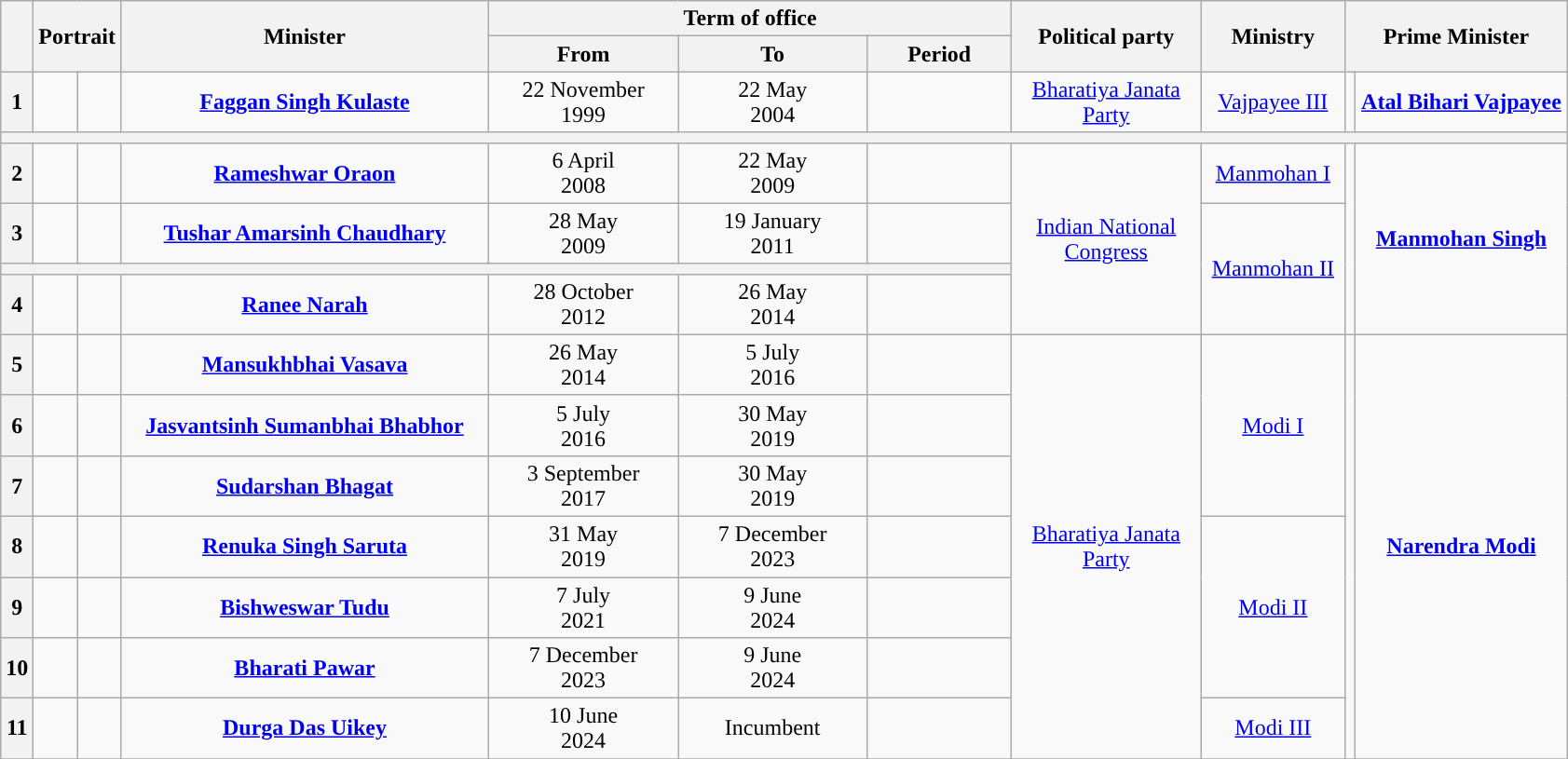<table class="wikitable" style="text-align:center">
<tr>
<th rowspan="2"></th>
<th rowspan="2" colspan="2">Portrait</th>
<th rowspan="2" style="width:16em">Minister<br></th>
<th colspan="3">Term of office</th>
<th rowspan="2" style="width:8em">Political party</th>
<th rowspan="2" style="width:6em">Ministry</th>
<th rowspan="2" colspan="2">Prime Minister</th>
</tr>
<tr>
<th style="width:8em">From</th>
<th style="width:8em">To</th>
<th style="width:6em">Period</th>
</tr>
<tr>
<th>1</th>
<td></td>
<td></td>
<td><strong><a href='#'>Faggan Singh Kulaste</a></strong><br></td>
<td>22 November<br>1999</td>
<td>22 May<br>2004</td>
<td><strong></strong></td>
<td><a href='#'>Bharatiya Janata Party</a></td>
<td><a href='#'>Vajpayee III</a></td>
<td></td>
<td style="width:9em"><strong><a href='#'>Atal Bihari Vajpayee</a></strong></td>
</tr>
<tr>
<th colspan="11"></th>
</tr>
<tr>
<th>2</th>
<td></td>
<td></td>
<td><strong><a href='#'>Rameshwar Oraon</a></strong><br></td>
<td>6 April<br>2008</td>
<td>22 May<br>2009</td>
<td><strong></strong></td>
<td rowspan="4"><a href='#'>Indian National Congress</a></td>
<td><a href='#'>Manmohan I</a></td>
<td rowspan="4"></td>
<td rowspan="4"><strong><a href='#'>Manmohan Singh</a></strong></td>
</tr>
<tr>
<th>3</th>
<td></td>
<td></td>
<td><strong><a href='#'>Tushar Amarsinh Chaudhary</a></strong><br></td>
<td>28 May<br>2009</td>
<td>19 January<br>2011</td>
<td><strong></strong></td>
<td rowspan="3"><a href='#'>Manmohan II</a></td>
</tr>
<tr>
<th colspan="7"></th>
</tr>
<tr>
<th>4</th>
<td></td>
<td></td>
<td><strong><a href='#'>Ranee Narah</a></strong><br></td>
<td>28 October<br>2012</td>
<td>26 May<br>2014</td>
<td><strong></strong></td>
</tr>
<tr>
<th>5</th>
<td></td>
<td></td>
<td><strong><a href='#'>Mansukhbhai Vasava</a></strong><br></td>
<td>26 May<br>2014</td>
<td>5 July<br>2016</td>
<td><strong></strong></td>
<td rowspan="7"><a href='#'>Bharatiya Janata Party</a></td>
<td rowspan="3"><a href='#'>Modi I</a></td>
<td rowspan="7"></td>
<td rowspan="7"><strong><a href='#'>Narendra Modi</a></strong></td>
</tr>
<tr>
<th>6</th>
<td></td>
<td></td>
<td><strong><a href='#'>Jasvantsinh Sumanbhai Bhabhor</a></strong><br></td>
<td>5 July<br>2016</td>
<td>30 May<br>2019</td>
<td><strong></strong></td>
</tr>
<tr>
<th>7</th>
<td></td>
<td></td>
<td><strong><a href='#'>Sudarshan Bhagat</a></strong><br></td>
<td>3 September<br>2017</td>
<td>30 May<br>2019</td>
<td><strong></strong></td>
</tr>
<tr>
<th>8</th>
<td></td>
<td></td>
<td><a href='#'><strong>Renuka Singh Saruta</strong></a><br></td>
<td>31 May<br>2019</td>
<td>7 December<br>2023</td>
<td><strong></strong></td>
<td rowspan="3"><a href='#'>Modi II</a></td>
</tr>
<tr>
<th>9</th>
<td></td>
<td></td>
<td><strong><a href='#'>Bishweswar Tudu</a></strong><br></td>
<td>7 July<br>2021</td>
<td>9 June<br>2024</td>
<td><strong></strong></td>
</tr>
<tr>
<th>10</th>
<td></td>
<td></td>
<td><strong><a href='#'>Bharati Pawar</a></strong><br></td>
<td>7 December<br>2023</td>
<td>9 June<br>2024</td>
<td><strong></strong></td>
</tr>
<tr>
<th>11</th>
<td></td>
<td></td>
<td><strong><a href='#'>Durga Das Uikey</a></strong><br></td>
<td>10 June<br>2024</td>
<td>Incumbent</td>
<td><strong></strong></td>
<td><a href='#'>Modi III</a></td>
</tr>
<tr>
</tr>
</table>
